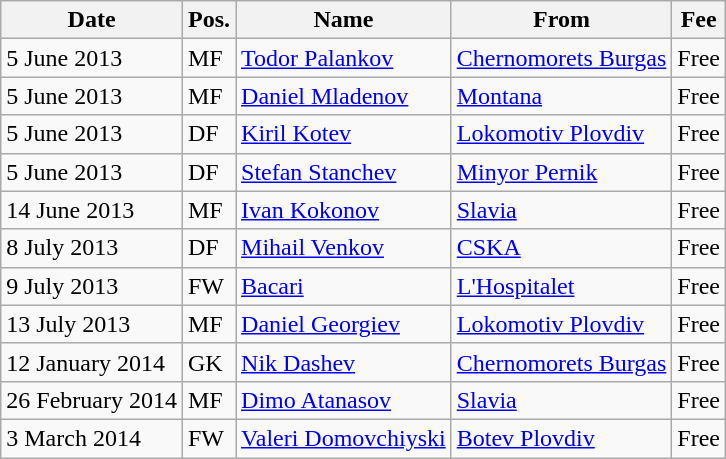<table class="wikitable">
<tr>
<th>Date</th>
<th>Pos.</th>
<th>Name</th>
<th>From</th>
<th>Fee</th>
</tr>
<tr>
<td>5 June 2013</td>
<td>MF</td>
<td> <a href='#'>Todor Palankov</a></td>
<td><a href='#'>Chernomorets Burgas</a></td>
<td>Free</td>
</tr>
<tr>
<td>5 June 2013</td>
<td>MF</td>
<td> <a href='#'>Daniel Mladenov</a></td>
<td><a href='#'>Montana</a></td>
<td>Free</td>
</tr>
<tr>
<td>5 June 2013</td>
<td>DF</td>
<td> <a href='#'>Kiril Kotev</a></td>
<td><a href='#'>Lokomotiv Plovdiv</a></td>
<td>Free</td>
</tr>
<tr>
<td>5 June 2013</td>
<td>DF</td>
<td> <a href='#'>Stefan Stanchev</a></td>
<td><a href='#'>Minyor Pernik</a></td>
<td>Free</td>
</tr>
<tr>
<td>14 June 2013</td>
<td>MF</td>
<td> <a href='#'>Ivan Kokonov</a></td>
<td><a href='#'>Slavia</a></td>
<td>Free</td>
</tr>
<tr>
<td>8 July 2013</td>
<td>DF</td>
<td> <a href='#'>Mihail Venkov</a></td>
<td><a href='#'>CSKA</a></td>
<td>Free</td>
</tr>
<tr>
<td>9 July 2013</td>
<td>FW</td>
<td> <a href='#'>Bacari</a></td>
<td> <a href='#'>L'Hospitalet</a></td>
<td>Free</td>
</tr>
<tr>
<td>13 July 2013</td>
<td>MF</td>
<td> <a href='#'>Daniel Georgiev</a></td>
<td><a href='#'>Lokomotiv Plovdiv</a></td>
<td>Free</td>
</tr>
<tr>
<td>12 January 2014</td>
<td>GK</td>
<td> <a href='#'>Nik Dashev</a></td>
<td><a href='#'>Chernomorets Burgas</a></td>
<td>Free</td>
</tr>
<tr>
<td>26 February 2014</td>
<td>MF</td>
<td> <a href='#'>Dimo Atanasov</a></td>
<td><a href='#'>Slavia</a></td>
<td>Free</td>
</tr>
<tr>
<td>3 March 2014</td>
<td>FW</td>
<td> <a href='#'>Valeri Domovchiyski</a></td>
<td><a href='#'>Botev Plovdiv</a></td>
<td>Free</td>
</tr>
</table>
